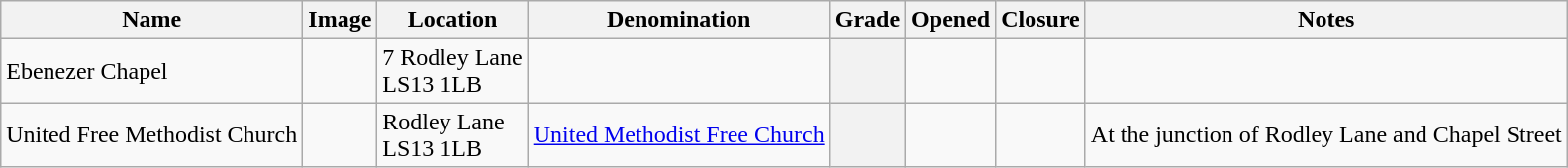<table class="wikitable sortable">
<tr>
<th>Name</th>
<th class="unsortable">Image</th>
<th>Location</th>
<th>Denomination</th>
<th>Grade</th>
<th>Opened</th>
<th>Closure</th>
<th class="unsortable">Notes</th>
</tr>
<tr>
<td>Ebenezer Chapel</td>
<td><br></td>
<td>7 Rodley Lane<br>LS13 1LB</td>
<td></td>
<th></th>
<td></td>
<td></td>
<td></td>
</tr>
<tr>
<td>United Free Methodist Church</td>
<td></td>
<td>Rodley Lane<br>LS13 1LB</td>
<td><a href='#'>United Methodist Free Church</a></td>
<th></th>
<td></td>
<td></td>
<td>At the junction of Rodley Lane and Chapel Street</td>
</tr>
</table>
